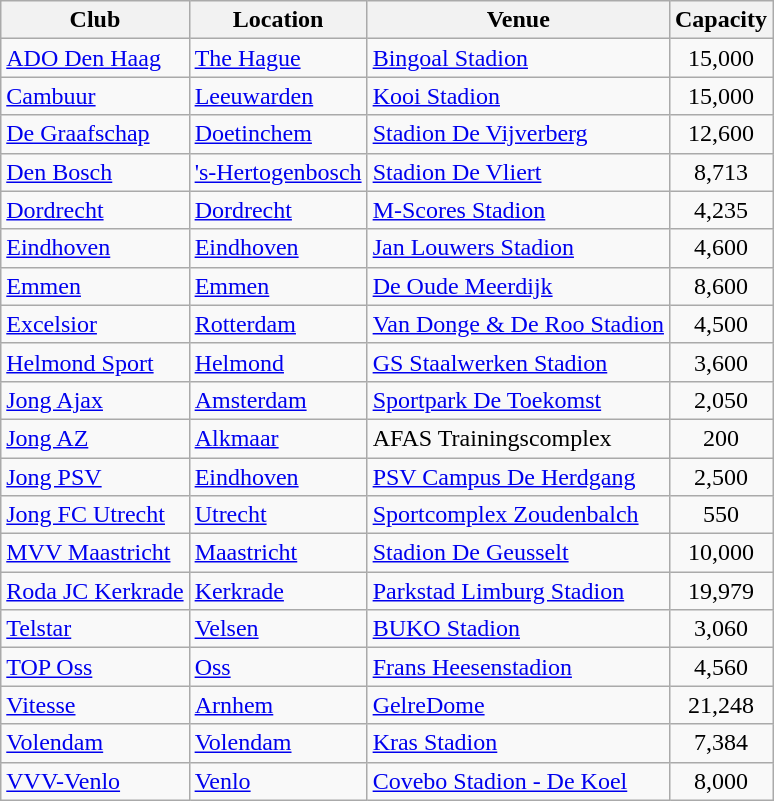<table class="wikitable sortable">
<tr>
<th>Club</th>
<th>Location</th>
<th>Venue</th>
<th>Capacity</th>
</tr>
<tr>
<td><a href='#'>ADO Den Haag</a></td>
<td><a href='#'>The Hague</a></td>
<td><a href='#'>Bingoal Stadion</a></td>
<td style="text-align: center;">15,000</td>
</tr>
<tr>
<td><a href='#'>Cambuur</a></td>
<td><a href='#'>Leeuwarden</a></td>
<td><a href='#'>Kooi Stadion</a></td>
<td style="text-align: center;">15,000</td>
</tr>
<tr>
<td><a href='#'>De Graafschap</a></td>
<td><a href='#'>Doetinchem</a></td>
<td><a href='#'>Stadion De Vijverberg</a></td>
<td style="text-align: center;">12,600</td>
</tr>
<tr>
<td><a href='#'>Den Bosch</a></td>
<td><a href='#'>'s-Hertogenbosch</a></td>
<td><a href='#'>Stadion De Vliert</a></td>
<td style="text-align: center;">8,713</td>
</tr>
<tr>
<td><a href='#'>Dordrecht</a></td>
<td><a href='#'>Dordrecht</a></td>
<td><a href='#'>M-Scores Stadion</a></td>
<td style="text-align: center;">4,235</td>
</tr>
<tr>
<td><a href='#'>Eindhoven</a></td>
<td><a href='#'>Eindhoven</a></td>
<td><a href='#'>Jan Louwers Stadion</a></td>
<td style="text-align: center;">4,600</td>
</tr>
<tr>
<td><a href='#'>Emmen</a></td>
<td><a href='#'>Emmen</a></td>
<td><a href='#'>De Oude Meerdijk</a></td>
<td style="text-align: center;">8,600</td>
</tr>
<tr>
<td><a href='#'>Excelsior</a></td>
<td><a href='#'>Rotterdam</a></td>
<td><a href='#'>Van Donge & De Roo Stadion</a></td>
<td style="text-align: center;">4,500</td>
</tr>
<tr>
<td><a href='#'>Helmond Sport</a></td>
<td><a href='#'>Helmond</a></td>
<td><a href='#'>GS Staalwerken Stadion</a></td>
<td style="text-align: center;">3,600</td>
</tr>
<tr>
<td><a href='#'>Jong Ajax</a></td>
<td><a href='#'>Amsterdam</a></td>
<td><a href='#'>Sportpark De Toekomst</a></td>
<td style="text-align: center;">2,050</td>
</tr>
<tr>
<td><a href='#'>Jong AZ</a></td>
<td><a href='#'>Alkmaar</a></td>
<td>AFAS Trainingscomplex</td>
<td style="text-align: center;">200</td>
</tr>
<tr>
<td><a href='#'>Jong PSV</a></td>
<td><a href='#'>Eindhoven</a></td>
<td><a href='#'>PSV Campus De Herdgang</a></td>
<td style="text-align: center;">2,500</td>
</tr>
<tr>
<td><a href='#'>Jong FC Utrecht</a></td>
<td><a href='#'>Utrecht</a></td>
<td><a href='#'>Sportcomplex Zoudenbalch</a></td>
<td style="text-align: center;">550</td>
</tr>
<tr>
<td><a href='#'>MVV Maastricht</a></td>
<td><a href='#'>Maastricht</a></td>
<td><a href='#'>Stadion De Geusselt</a></td>
<td style="text-align: center;">10,000</td>
</tr>
<tr>
<td><a href='#'>Roda JC Kerkrade</a></td>
<td><a href='#'>Kerkrade</a></td>
<td><a href='#'>Parkstad Limburg Stadion</a></td>
<td style="text-align: center;">19,979</td>
</tr>
<tr>
<td><a href='#'>Telstar</a></td>
<td><a href='#'>Velsen</a></td>
<td><a href='#'>BUKO Stadion</a></td>
<td style="text-align: center;">3,060</td>
</tr>
<tr>
<td><a href='#'>TOP Oss</a></td>
<td><a href='#'>Oss</a></td>
<td><a href='#'>Frans Heesenstadion</a></td>
<td style="text-align: center;">4,560</td>
</tr>
<tr>
<td><a href='#'>Vitesse</a></td>
<td><a href='#'>Arnhem</a></td>
<td><a href='#'>GelreDome</a></td>
<td style="text-align: center;">21,248</td>
</tr>
<tr>
<td><a href='#'>Volendam</a></td>
<td><a href='#'>Volendam</a></td>
<td><a href='#'>Kras Stadion</a></td>
<td style="text-align: center;">7,384</td>
</tr>
<tr>
<td><a href='#'>VVV-Venlo</a></td>
<td><a href='#'>Venlo</a></td>
<td><a href='#'>Covebo Stadion - De Koel</a></td>
<td style="text-align: center;">8,000</td>
</tr>
</table>
